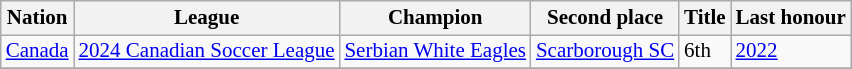<table class=wikitable style="font-size:14px">
<tr>
<th>Nation</th>
<th>League</th>
<th>Champion</th>
<th>Second place</th>
<th data-sort-type="number">Title</th>
<th>Last honour</th>
</tr>
<tr>
<td> <a href='#'>Canada</a></td>
<td><a href='#'>2024 Canadian Soccer League</a></td>
<td><a href='#'>Serbian White Eagles</a></td>
<td><a href='#'>Scarborough SC</a></td>
<td>6th</td>
<td><a href='#'>2022</a></td>
</tr>
<tr>
</tr>
</table>
